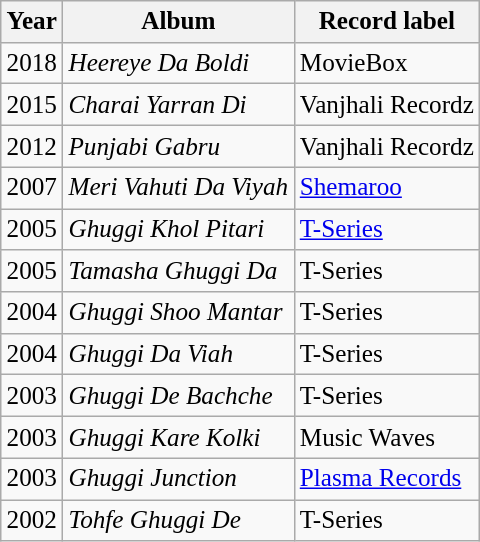<table class="wikitable sortable" style="font-size:105%;">
<tr style="background:#CCCAABBBBB; text-align:center;">
<th>Year</th>
<th>Album</th>
<th>Record label</th>
</tr>
<tr>
<td>2018</td>
<td><em>Heereye Da Boldi</em></td>
<td>MovieBox</td>
</tr>
<tr>
<td>2015</td>
<td><em>Charai Yarran Di</em></td>
<td>Vanjhali Recordz</td>
</tr>
<tr>
<td>2012</td>
<td><em>Punjabi Gabru</em></td>
<td>Vanjhali Recordz</td>
</tr>
<tr>
<td>2007</td>
<td><em>Meri Vahuti Da Viyah</em></td>
<td><a href='#'>Shemaroo</a></td>
</tr>
<tr>
<td>2005</td>
<td><em>Ghuggi Khol Pitari</em></td>
<td><a href='#'>T-Series</a></td>
</tr>
<tr>
<td>2005</td>
<td><em>Tamasha Ghuggi Da</em></td>
<td>T-Series</td>
</tr>
<tr>
<td>2004</td>
<td><em>Ghuggi Shoo Mantar</em></td>
<td>T-Series</td>
</tr>
<tr>
<td>2004</td>
<td><em>Ghuggi Da Viah</em></td>
<td>T-Series</td>
</tr>
<tr>
<td>2003</td>
<td><em>Ghuggi De Bachche</em></td>
<td>T-Series</td>
</tr>
<tr>
<td>2003</td>
<td><em>Ghuggi Kare Kolki</em></td>
<td>Music Waves</td>
</tr>
<tr>
<td>2003</td>
<td><em>Ghuggi Junction</em></td>
<td><a href='#'>Plasma Records</a></td>
</tr>
<tr>
<td>2002</td>
<td><em>Tohfe Ghuggi De</em></td>
<td>T-Series</td>
</tr>
</table>
